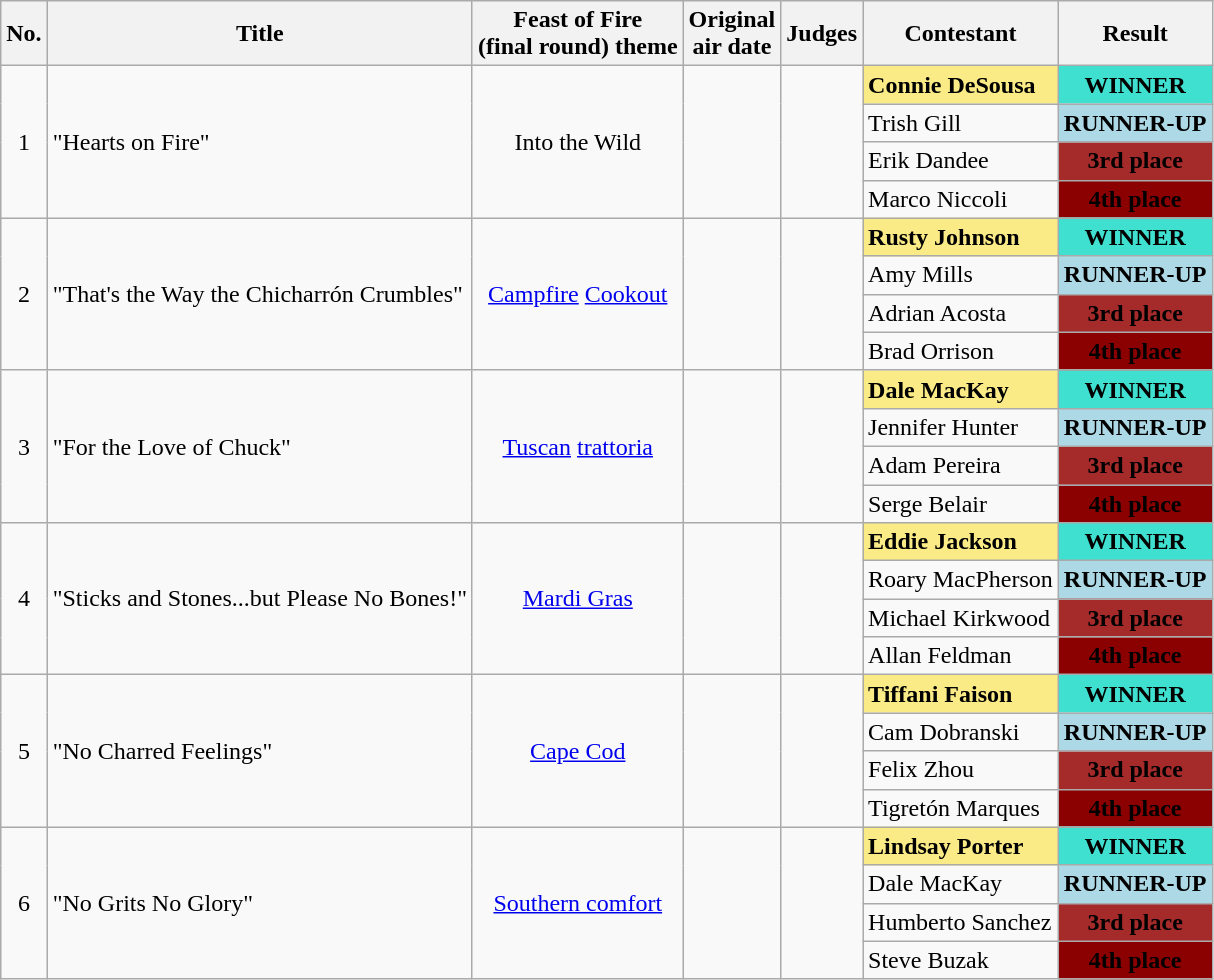<table class="wikitable">
<tr>
<th>No.</th>
<th>Title</th>
<th>Feast of Fire<br>(final round) theme</th>
<th>Original<br>air date</th>
<th>Judges</th>
<th>Contestant</th>
<th>Result</th>
</tr>
<tr>
<td rowspan=4 align=center>1</td>
<td rowspan=4>"Hearts on Fire"</td>
<td rowspan=4 align=center>Into the Wild</td>
<td rowspan=4 align=center valign=center></td>
<td rowspan=4 valign=center></td>
<td style="background:#FAEB86"><strong>Connie DeSousa </strong></td>
<td align=center valign=center style="background:turquoise;"><strong>WINNER</strong></td>
</tr>
<tr>
<td>Trish Gill</td>
<td align=center valign=center style="background:lightblue;"><strong>RUNNER-UP</strong></td>
</tr>
<tr>
<td>Erik Dandee</td>
<td align=center valign=center style="background:brown;"><strong>3rd place</strong></td>
</tr>
<tr>
<td>Marco Niccoli</td>
<td align=center valign=center style="background:darkred;"><strong>4th place</strong></td>
</tr>
<tr>
<td rowspan=4 align=center>2</td>
<td rowspan=4>"That's the Way the Chicharrón Crumbles"</td>
<td rowspan=4 align=center><a href='#'>Campfire</a> <a href='#'>Cookout</a></td>
<td rowspan=4 align=center valign=center></td>
<td rowspan=4 valign=center></td>
<td style="background:#FAEB86"><strong>Rusty Johnson</strong></td>
<td align=center valign=center style="background:turquoise;"><strong>WINNER</strong></td>
</tr>
<tr>
<td>Amy Mills </td>
<td align=center valign=center style="background:lightblue;"><strong>RUNNER-UP</strong></td>
</tr>
<tr>
<td>Adrian Acosta</td>
<td align=center valign=center style="background:brown;"><strong>3rd place</strong></td>
</tr>
<tr>
<td>Brad Orrison</td>
<td align=center valign=center style="background:darkred;"><strong>4th place</strong></td>
</tr>
<tr>
<td rowspan=4 align=center>3</td>
<td rowspan=4>"For the Love of Chuck"</td>
<td rowspan=4 align=center><a href='#'>Tuscan</a> <a href='#'>trattoria</a></td>
<td rowspan=4 align=center valign=center></td>
<td rowspan=4 valign=center></td>
<td style="background:#FAEB86"><strong>Dale MacKay </strong></td>
<td align=center valign=center style="background:turquoise;"><strong>WINNER</strong></td>
</tr>
<tr>
<td>Jennifer Hunter</td>
<td align=center valign=center style="background:lightblue;"><strong>RUNNER-UP</strong></td>
</tr>
<tr>
<td>Adam Pereira</td>
<td align=center valign=center style="background:brown;"><strong>3rd place</strong></td>
</tr>
<tr>
<td>Serge Belair</td>
<td align=center valign=center style="background:darkred;"><strong>4th place</strong></td>
</tr>
<tr>
<td rowspan=4 align=center>4</td>
<td rowspan=4>"Sticks and Stones...but Please No Bones!"</td>
<td rowspan=4 align=center><a href='#'>Mardi Gras</a></td>
<td rowspan=4 align=center valign=center></td>
<td rowspan=4 valign=center></td>
<td style="background:#FAEB86"><strong>Eddie Jackson </strong></td>
<td align=center valign=center style="background:turquoise;"><strong>WINNER</strong></td>
</tr>
<tr>
<td>Roary MacPherson</td>
<td align=center valign=center style="background:lightblue;"><strong>RUNNER-UP</strong></td>
</tr>
<tr>
<td>Michael Kirkwood</td>
<td align=center valign=center style="background:brown;"><strong>3rd place</strong></td>
</tr>
<tr>
<td>Allan Feldman</td>
<td align=center valign=center style="background:darkred;"><strong>4th place</strong></td>
</tr>
<tr>
<td rowspan=4 align=center>5</td>
<td rowspan=4>"No Charred Feelings"</td>
<td rowspan=4 align=center><a href='#'>Cape Cod</a></td>
<td rowspan=4 align=center valign=center></td>
<td rowspan=4 valign=center></td>
<td style="background:#FAEB86"><strong>Tiffani Faison </strong></td>
<td align=center valign=center style="background:turquoise;"><strong>WINNER</strong></td>
</tr>
<tr>
<td>Cam Dobranski</td>
<td align=center valign=center style="background:lightblue;"><strong>RUNNER-UP</strong></td>
</tr>
<tr>
<td>Felix Zhou</td>
<td align=center valign=center style="background:brown;"><strong>3rd place</strong></td>
</tr>
<tr>
<td>Tigretón Marques</td>
<td align=center valign=center style="background:darkred;"><strong>4th place</strong></td>
</tr>
<tr>
<td rowspan=4 align=center>6</td>
<td rowspan=4>"No Grits No Glory"</td>
<td rowspan=4 align=center><a href='#'>Southern comfort</a></td>
<td rowspan=4 align=center valign=center></td>
<td rowspan=4 valign=center></td>
<td style="background:#FAEB86"><strong>Lindsay Porter</strong></td>
<td align=center valign=center style="background:turquoise;"><strong>WINNER</strong></td>
</tr>
<tr>
<td>Dale MacKay </td>
<td align=center valign=center style="background:lightblue;"><strong>RUNNER-UP</strong></td>
</tr>
<tr>
<td>Humberto Sanchez</td>
<td align=center valign=center style="background:brown;"><strong>3rd place</strong></td>
</tr>
<tr>
<td>Steve Buzak</td>
<td align=center valign=center style="background:darkred;"><strong>4th place</strong></td>
</tr>
</table>
